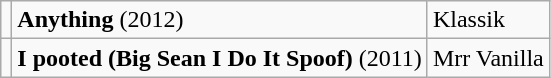<table class="creditList creditByType wikitable">
<tr>
<td></td>
<td><strong>Anything</strong> (2012)</td>
<td>Klassik</td>
</tr>
<tr>
<td></td>
<td><strong>I pooted (Big Sean I Do It Spoof)</strong> (2011)</td>
<td>Mrr Vanilla</td>
</tr>
</table>
